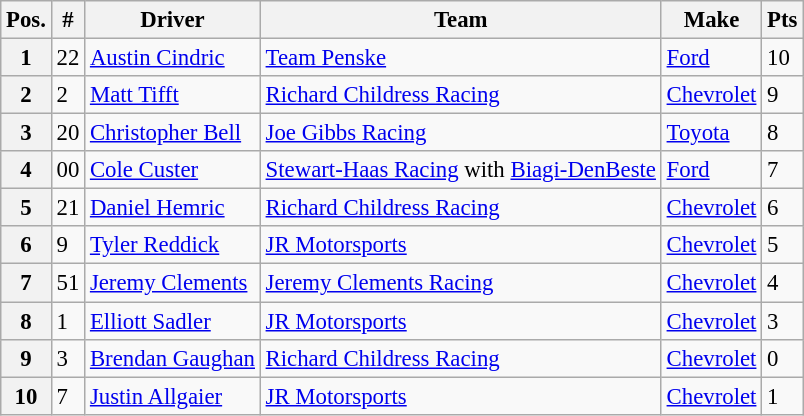<table class="wikitable" style="font-size:95%">
<tr>
<th>Pos.</th>
<th>#</th>
<th>Driver</th>
<th>Team</th>
<th>Make</th>
<th>Pts</th>
</tr>
<tr>
<th>1</th>
<td>22</td>
<td><a href='#'>Austin Cindric</a></td>
<td><a href='#'>Team Penske</a></td>
<td><a href='#'>Ford</a></td>
<td>10</td>
</tr>
<tr>
<th>2</th>
<td>2</td>
<td><a href='#'>Matt Tifft</a></td>
<td><a href='#'>Richard Childress Racing</a></td>
<td><a href='#'>Chevrolet</a></td>
<td>9</td>
</tr>
<tr>
<th>3</th>
<td>20</td>
<td><a href='#'>Christopher Bell</a></td>
<td><a href='#'>Joe Gibbs Racing</a></td>
<td><a href='#'>Toyota</a></td>
<td>8</td>
</tr>
<tr>
<th>4</th>
<td>00</td>
<td><a href='#'>Cole Custer</a></td>
<td><a href='#'>Stewart-Haas Racing</a> with <a href='#'>Biagi-DenBeste</a></td>
<td><a href='#'>Ford</a></td>
<td>7</td>
</tr>
<tr>
<th>5</th>
<td>21</td>
<td><a href='#'>Daniel Hemric</a></td>
<td><a href='#'>Richard Childress Racing</a></td>
<td><a href='#'>Chevrolet</a></td>
<td>6</td>
</tr>
<tr>
<th>6</th>
<td>9</td>
<td><a href='#'>Tyler Reddick</a></td>
<td><a href='#'>JR Motorsports</a></td>
<td><a href='#'>Chevrolet</a></td>
<td>5</td>
</tr>
<tr>
<th>7</th>
<td>51</td>
<td><a href='#'>Jeremy Clements</a></td>
<td><a href='#'>Jeremy Clements Racing</a></td>
<td><a href='#'>Chevrolet</a></td>
<td>4</td>
</tr>
<tr>
<th>8</th>
<td>1</td>
<td><a href='#'>Elliott Sadler</a></td>
<td><a href='#'>JR Motorsports</a></td>
<td><a href='#'>Chevrolet</a></td>
<td>3</td>
</tr>
<tr>
<th>9</th>
<td>3</td>
<td><a href='#'>Brendan Gaughan</a></td>
<td><a href='#'>Richard Childress Racing</a></td>
<td><a href='#'>Chevrolet</a></td>
<td>0</td>
</tr>
<tr>
<th>10</th>
<td>7</td>
<td><a href='#'>Justin Allgaier</a></td>
<td><a href='#'>JR Motorsports</a></td>
<td><a href='#'>Chevrolet</a></td>
<td>1</td>
</tr>
</table>
